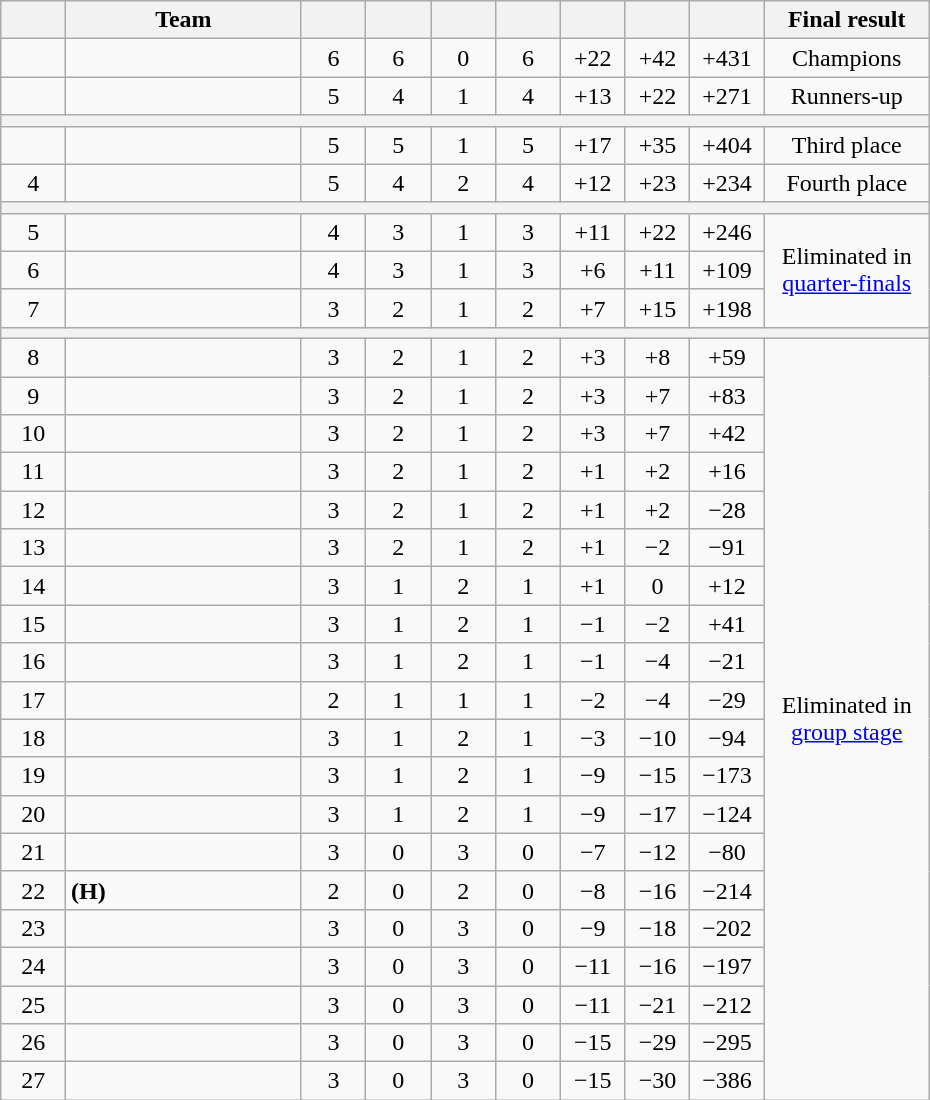<table class=wikitable style="text-align:center;" width=620>
<tr>
<th width=5.5%></th>
<th width=20%>Team</th>
<th width=5.5%></th>
<th width=5.5%></th>
<th width=5.5%></th>
<th width=5.5%></th>
<th width=5.5%></th>
<th width=5.5%></th>
<th width=5.5%></th>
<th width=14%>Final result</th>
</tr>
<tr>
<td></td>
<td align="left"></td>
<td>6</td>
<td>6</td>
<td>0</td>
<td>6</td>
<td>+22</td>
<td>+42</td>
<td>+431</td>
<td>Champions</td>
</tr>
<tr>
<td></td>
<td align="left"></td>
<td>5</td>
<td>4</td>
<td>1</td>
<td>4</td>
<td>+13</td>
<td>+22</td>
<td>+271</td>
<td>Runners-up</td>
</tr>
<tr>
<th colspan="10"></th>
</tr>
<tr>
<td></td>
<td align="left"></td>
<td>5</td>
<td>5</td>
<td>1</td>
<td>5</td>
<td>+17</td>
<td>+35</td>
<td>+404</td>
<td>Third place</td>
</tr>
<tr>
<td>4</td>
<td align="left"></td>
<td>5</td>
<td>4</td>
<td>2</td>
<td>4</td>
<td>+12</td>
<td>+23</td>
<td>+234</td>
<td>Fourth place</td>
</tr>
<tr>
<th colspan="10"></th>
</tr>
<tr>
<td>5</td>
<td align="left"></td>
<td>4</td>
<td>3</td>
<td>1</td>
<td>3</td>
<td>+11</td>
<td>+22</td>
<td>+246</td>
<td rowspan="3">Eliminated in <a href='#'>quarter-finals</a></td>
</tr>
<tr>
<td>6</td>
<td align="left"></td>
<td>4</td>
<td>3</td>
<td>1</td>
<td>3</td>
<td>+6</td>
<td>+11</td>
<td>+109</td>
</tr>
<tr>
<td>7</td>
<td align="left"></td>
<td>3</td>
<td>2</td>
<td>1</td>
<td>2</td>
<td>+7</td>
<td>+15</td>
<td>+198</td>
</tr>
<tr>
<th colspan="10"></th>
</tr>
<tr>
<td>8</td>
<td align="left"></td>
<td>3</td>
<td>2</td>
<td>1</td>
<td>2</td>
<td>+3</td>
<td>+8</td>
<td>+59</td>
<td rowspan="20">Eliminated in <a href='#'>group stage</a></td>
</tr>
<tr>
<td>9</td>
<td align="left"></td>
<td>3</td>
<td>2</td>
<td>1</td>
<td>2</td>
<td>+3</td>
<td>+7</td>
<td>+83</td>
</tr>
<tr>
<td>10</td>
<td align="left"></td>
<td>3</td>
<td>2</td>
<td>1</td>
<td>2</td>
<td>+3</td>
<td>+7</td>
<td>+42</td>
</tr>
<tr>
<td>11</td>
<td align="left"></td>
<td>3</td>
<td>2</td>
<td>1</td>
<td>2</td>
<td>+1</td>
<td>+2</td>
<td>+16</td>
</tr>
<tr>
<td>12</td>
<td align="left"></td>
<td>3</td>
<td>2</td>
<td>1</td>
<td>2</td>
<td>+1</td>
<td>+2</td>
<td>−28</td>
</tr>
<tr>
<td>13</td>
<td align="left"></td>
<td>3</td>
<td>2</td>
<td>1</td>
<td>2</td>
<td>+1</td>
<td>−2</td>
<td>−91</td>
</tr>
<tr>
<td>14</td>
<td align="left"></td>
<td>3</td>
<td>1</td>
<td>2</td>
<td>1</td>
<td>+1</td>
<td>0</td>
<td>+12</td>
</tr>
<tr>
<td>15</td>
<td align="left"></td>
<td>3</td>
<td>1</td>
<td>2</td>
<td>1</td>
<td>−1</td>
<td>−2</td>
<td>+41</td>
</tr>
<tr>
<td>16</td>
<td align="left"></td>
<td>3</td>
<td>1</td>
<td>2</td>
<td>1</td>
<td>−1</td>
<td>−4</td>
<td>−21</td>
</tr>
<tr>
<td>17</td>
<td align="left"></td>
<td>2</td>
<td>1</td>
<td>1</td>
<td>1</td>
<td>−2</td>
<td>−4</td>
<td>−29</td>
</tr>
<tr>
<td>18</td>
<td align="left"></td>
<td>3</td>
<td>1</td>
<td>2</td>
<td>1</td>
<td>−3</td>
<td>−10</td>
<td>−94</td>
</tr>
<tr>
<td>19</td>
<td align="left"></td>
<td>3</td>
<td>1</td>
<td>2</td>
<td>1</td>
<td>−9</td>
<td>−15</td>
<td>−173</td>
</tr>
<tr>
<td>20</td>
<td align="left"></td>
<td>3</td>
<td>1</td>
<td>2</td>
<td>1</td>
<td>−9</td>
<td>−17</td>
<td>−124</td>
</tr>
<tr>
<td>21</td>
<td align="left"></td>
<td>3</td>
<td>0</td>
<td>3</td>
<td>0</td>
<td>−7</td>
<td>−12</td>
<td>−80</td>
</tr>
<tr>
<td>22</td>
<td align="left"> <strong>(H)</strong></td>
<td>2</td>
<td>0</td>
<td>2</td>
<td>0</td>
<td>−8</td>
<td>−16</td>
<td>−214</td>
</tr>
<tr>
<td>23</td>
<td align="left"></td>
<td>3</td>
<td>0</td>
<td>3</td>
<td>0</td>
<td>−9</td>
<td>−18</td>
<td>−202</td>
</tr>
<tr>
<td>24</td>
<td align="left"></td>
<td>3</td>
<td>0</td>
<td>3</td>
<td>0</td>
<td>−11</td>
<td>−16</td>
<td>−197</td>
</tr>
<tr>
<td>25</td>
<td align="left"></td>
<td>3</td>
<td>0</td>
<td>3</td>
<td>0</td>
<td>−11</td>
<td>−21</td>
<td>−212</td>
</tr>
<tr>
<td>26</td>
<td align="left"></td>
<td>3</td>
<td>0</td>
<td>3</td>
<td>0</td>
<td>−15</td>
<td>−29</td>
<td>−295</td>
</tr>
<tr>
<td>27</td>
<td align="left"></td>
<td>3</td>
<td>0</td>
<td>3</td>
<td>0</td>
<td>−15</td>
<td>−30</td>
<td>−386</td>
</tr>
</table>
